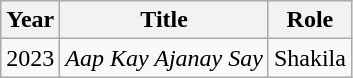<table class="wikitable sortable plainrowheaders">
<tr style="text-align:center;">
<th scope="col">Year</th>
<th scope="col">Title</th>
<th scope="col">Role</th>
</tr>
<tr>
<td>2023</td>
<td><em>Aap Kay Ajanay Say</em></td>
<td>Shakila</td>
</tr>
</table>
